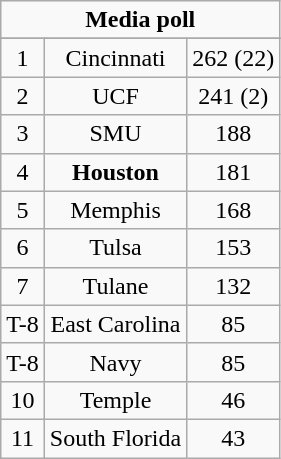<table class="wikitable">
<tr align="center">
<td align="center" Colspan="3"><strong>Media poll</strong></td>
</tr>
<tr align="center">
</tr>
<tr align="center">
<td>1</td>
<td>Cincinnati</td>
<td>262 (22)</td>
</tr>
<tr align="center">
<td>2</td>
<td>UCF</td>
<td>241 (2)</td>
</tr>
<tr align="center">
<td>3</td>
<td>SMU</td>
<td>188</td>
</tr>
<tr align="center">
<td>4</td>
<td><strong>Houston</strong></td>
<td>181</td>
</tr>
<tr align="center">
<td>5</td>
<td>Memphis</td>
<td>168</td>
</tr>
<tr align="center">
<td>6</td>
<td>Tulsa</td>
<td>153</td>
</tr>
<tr align="center">
<td>7</td>
<td>Tulane</td>
<td>132</td>
</tr>
<tr align="center">
<td>T-8</td>
<td>East Carolina</td>
<td>85</td>
</tr>
<tr align="center">
<td>T-8</td>
<td>Navy</td>
<td>85</td>
</tr>
<tr align="center">
<td>10</td>
<td>Temple</td>
<td>46</td>
</tr>
<tr align="center">
<td>11</td>
<td>South Florida</td>
<td>43</td>
</tr>
</table>
